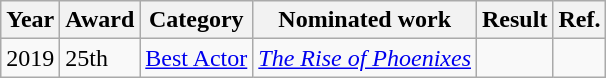<table class="wikitable">
<tr>
<th>Year</th>
<th>Award</th>
<th>Category</th>
<th>Nominated work</th>
<th>Result</th>
<th>Ref.</th>
</tr>
<tr>
<td>2019</td>
<td>25th</td>
<td><a href='#'>Best Actor</a></td>
<td><em><a href='#'>The Rise of Phoenixes</a></em></td>
<td></td>
<td></td>
</tr>
</table>
